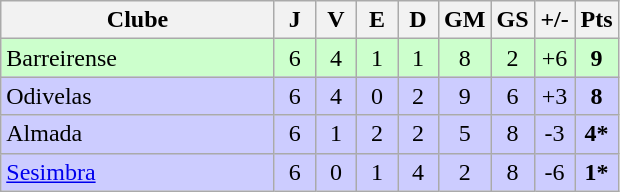<table class="wikitable" style="text-align: center;">
<tr>
<th width=175>Clube</th>
<th width=20>J</th>
<th width=20>V</th>
<th width=20>E</th>
<th width=20>D</th>
<th width=20>GM</th>
<th width=20>GS</th>
<th width=20>+/-</th>
<th width=20>Pts</th>
</tr>
<tr bgcolor=#ccffcc>
<td align=left>Barreirense</td>
<td>6</td>
<td>4</td>
<td>1</td>
<td>1</td>
<td>8</td>
<td>2</td>
<td>+6</td>
<td><strong>9</strong></td>
</tr>
<tr bgcolor=#ccccff>
<td align=left>Odivelas</td>
<td>6</td>
<td>4</td>
<td>0</td>
<td>2</td>
<td>9</td>
<td>6</td>
<td>+3</td>
<td><strong>8</strong></td>
</tr>
<tr bgcolor=#ccccff>
<td align=left>Almada</td>
<td>6</td>
<td>1</td>
<td>2</td>
<td>2</td>
<td>5</td>
<td>8</td>
<td>-3</td>
<td><strong>4*</strong></td>
</tr>
<tr bgcolor=#ccccff>
<td align=left><a href='#'>Sesimbra</a></td>
<td>6</td>
<td>0</td>
<td>1</td>
<td>4</td>
<td>2</td>
<td>8</td>
<td>-6</td>
<td><strong>1*</strong></td>
</tr>
</table>
